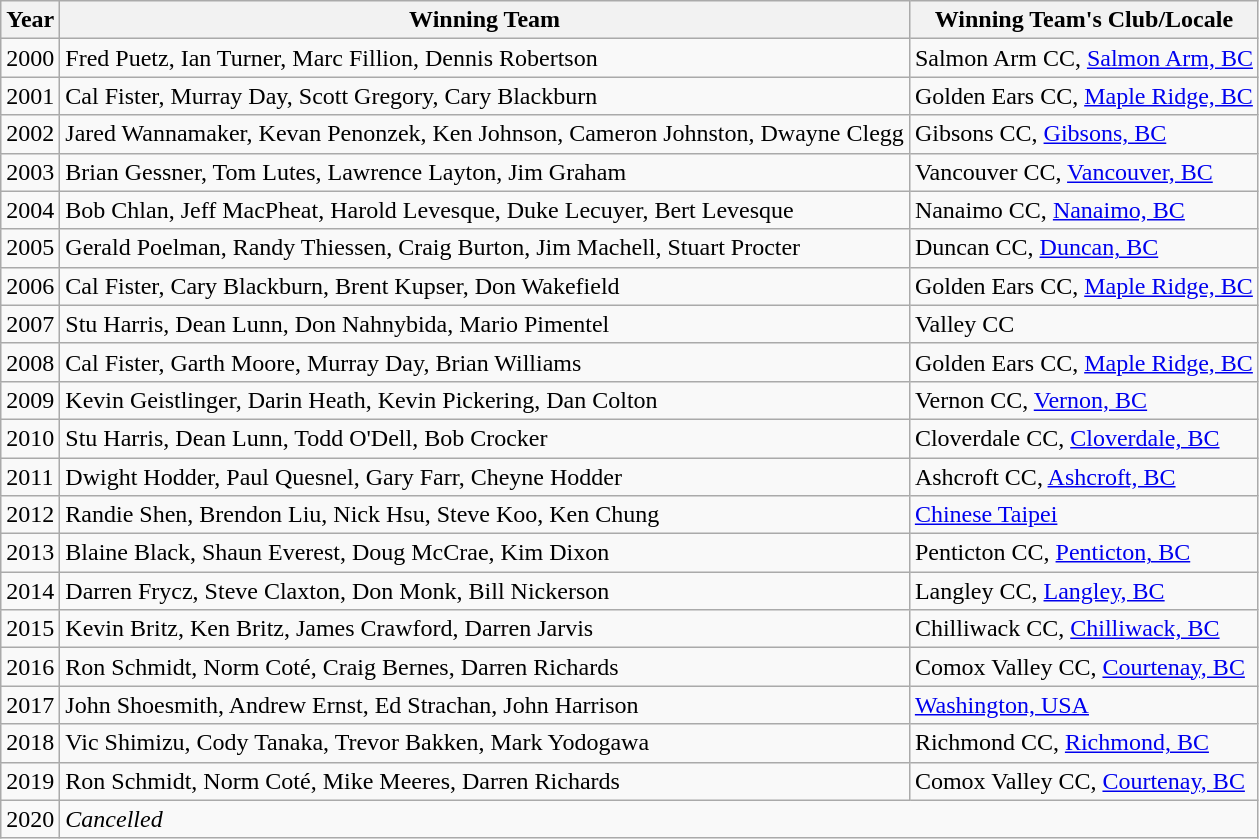<table class="wikitable">
<tr>
<th>Year</th>
<th>Winning Team</th>
<th>Winning Team's Club/Locale</th>
</tr>
<tr>
<td>2000</td>
<td>Fred Puetz, Ian Turner, Marc Fillion, Dennis Robertson</td>
<td>Salmon Arm CC, <a href='#'>Salmon Arm, BC</a></td>
</tr>
<tr>
<td>2001</td>
<td>Cal Fister, Murray Day, Scott Gregory, Cary Blackburn</td>
<td>Golden Ears CC, <a href='#'>Maple Ridge, BC</a></td>
</tr>
<tr>
<td>2002</td>
<td>Jared Wannamaker, Kevan Penonzek, Ken Johnson, Cameron Johnston, Dwayne Clegg</td>
<td>Gibsons CC, <a href='#'>Gibsons, BC</a></td>
</tr>
<tr>
<td>2003</td>
<td>Brian Gessner, Tom Lutes, Lawrence Layton, Jim Graham</td>
<td>Vancouver CC, <a href='#'>Vancouver, BC</a></td>
</tr>
<tr>
<td>2004</td>
<td>Bob Chlan, Jeff MacPheat, Harold Levesque, Duke Lecuyer, Bert Levesque</td>
<td>Nanaimo CC, <a href='#'>Nanaimo, BC</a></td>
</tr>
<tr>
<td>2005</td>
<td>Gerald Poelman, Randy Thiessen, Craig Burton, Jim Machell, Stuart Procter</td>
<td>Duncan CC, <a href='#'>Duncan, BC</a></td>
</tr>
<tr>
<td>2006</td>
<td>Cal Fister, Cary Blackburn, Brent Kupser, Don Wakefield</td>
<td>Golden Ears CC, <a href='#'>Maple Ridge, BC</a></td>
</tr>
<tr>
<td>2007</td>
<td>Stu Harris, Dean Lunn, Don Nahnybida, Mario Pimentel</td>
<td>Valley CC</td>
</tr>
<tr>
<td>2008</td>
<td>Cal Fister, Garth Moore, Murray Day, Brian Williams</td>
<td>Golden Ears CC, <a href='#'>Maple Ridge, BC</a></td>
</tr>
<tr>
<td>2009</td>
<td>Kevin Geistlinger, Darin Heath, Kevin Pickering, Dan Colton</td>
<td>Vernon CC, <a href='#'>Vernon, BC</a></td>
</tr>
<tr>
<td>2010</td>
<td>Stu Harris, Dean Lunn, Todd O'Dell, Bob Crocker</td>
<td>Cloverdale CC, <a href='#'>Cloverdale, BC</a></td>
</tr>
<tr>
<td>2011</td>
<td>Dwight Hodder, Paul Quesnel, Gary Farr, Cheyne Hodder</td>
<td>Ashcroft CC, <a href='#'>Ashcroft, BC</a></td>
</tr>
<tr>
<td>2012</td>
<td>Randie Shen, Brendon Liu, Nick Hsu, Steve Koo, Ken Chung</td>
<td><a href='#'>Chinese Taipei</a></td>
</tr>
<tr>
<td>2013</td>
<td>Blaine Black, Shaun Everest, Doug McCrae, Kim Dixon</td>
<td>Penticton CC, <a href='#'>Penticton, BC</a></td>
</tr>
<tr>
<td>2014</td>
<td>Darren Frycz, Steve Claxton, Don Monk, Bill Nickerson</td>
<td>Langley CC, <a href='#'>Langley, BC</a></td>
</tr>
<tr>
<td>2015</td>
<td>Kevin Britz, Ken Britz, James Crawford, Darren Jarvis</td>
<td>Chilliwack CC, <a href='#'>Chilliwack, BC</a></td>
</tr>
<tr>
<td>2016</td>
<td>Ron Schmidt, Norm Coté, Craig Bernes, Darren Richards</td>
<td>Comox Valley CC, <a href='#'>Courtenay, BC</a></td>
</tr>
<tr>
<td>2017</td>
<td>John Shoesmith, Andrew Ernst, Ed Strachan, John Harrison</td>
<td><a href='#'>Washington, USA</a></td>
</tr>
<tr>
<td>2018</td>
<td>Vic Shimizu, Cody Tanaka, Trevor Bakken, Mark Yodogawa</td>
<td>Richmond CC, <a href='#'>Richmond, BC</a></td>
</tr>
<tr>
<td>2019</td>
<td>Ron Schmidt, Norm Coté, Mike Meeres, Darren Richards</td>
<td>Comox Valley CC, <a href='#'>Courtenay, BC</a></td>
</tr>
<tr>
<td>2020</td>
<td colspan="2"><em>Cancelled</em></td>
</tr>
</table>
